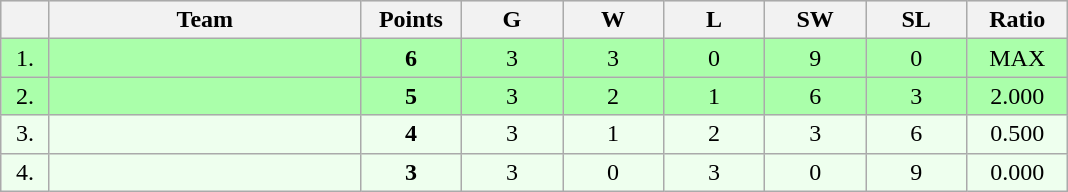<table class=wikitable style="text-align:center">
<tr style="background: #DCDCDC">
<th width="25"></th>
<th width="200">Team</th>
<th width="60">Points</th>
<th width="60">G</th>
<th width="60">W</th>
<th width="60">L</th>
<th width="60">SW</th>
<th width="60">SL</th>
<th width="60">Ratio</th>
</tr>
<tr style="background: #aaffaa">
<td>1.</td>
<td align=left></td>
<td><strong>6</strong></td>
<td>3</td>
<td>3</td>
<td>0</td>
<td>9</td>
<td>0</td>
<td>MAX</td>
</tr>
<tr style="background: #aaffaa">
<td>2.</td>
<td align=left></td>
<td><strong>5</strong></td>
<td>3</td>
<td>2</td>
<td>1</td>
<td>6</td>
<td>3</td>
<td>2.000</td>
</tr>
<tr style="background: #eeffee">
<td>3.</td>
<td align=left></td>
<td><strong>4</strong></td>
<td>3</td>
<td>1</td>
<td>2</td>
<td>3</td>
<td>6</td>
<td>0.500</td>
</tr>
<tr style="background: #eeffee">
<td>4.</td>
<td align=left></td>
<td><strong>3</strong></td>
<td>3</td>
<td>0</td>
<td>3</td>
<td>0</td>
<td>9</td>
<td>0.000</td>
</tr>
</table>
